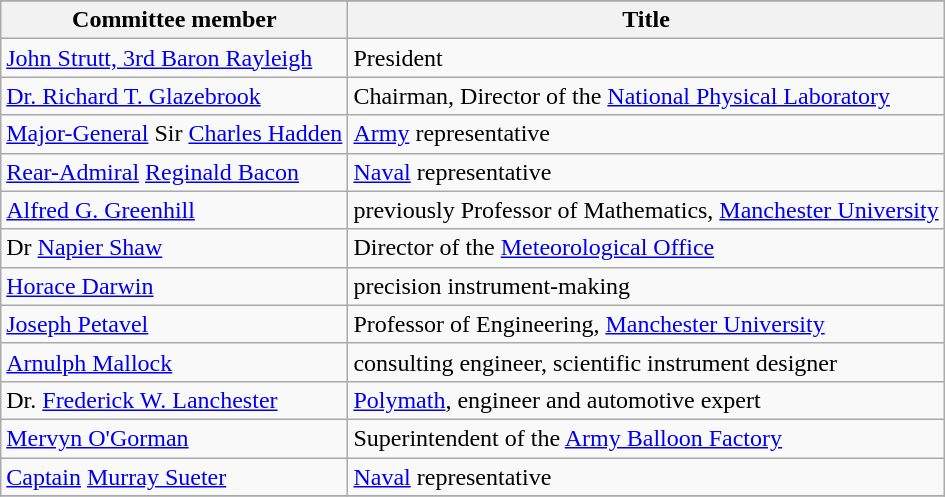<table class="wikitable">
<tr>
</tr>
<tr>
<th>Committee member</th>
<th>Title</th>
</tr>
<tr>
<td><a href='#'>John Strutt, 3rd Baron Rayleigh</a></td>
<td>President</td>
</tr>
<tr>
<td><a href='#'>Dr. Richard T. Glazebrook</a></td>
<td>Chairman, Director of the <a href='#'>National Physical Laboratory</a></td>
</tr>
<tr>
<td><a href='#'>Major-General</a> Sir <a href='#'>Charles Hadden</a></td>
<td><a href='#'>Army</a> representative</td>
</tr>
<tr>
<td><a href='#'>Rear-Admiral</a> <a href='#'>Reginald Bacon</a></td>
<td><a href='#'>Naval</a> representative</td>
</tr>
<tr>
<td><a href='#'>Alfred G. Greenhill</a></td>
<td>previously Professor of Mathematics, <a href='#'>Manchester University</a></td>
</tr>
<tr>
<td>Dr <a href='#'>Napier Shaw</a></td>
<td>Director of the <a href='#'>Meteorological Office</a></td>
</tr>
<tr>
<td><a href='#'>Horace Darwin</a></td>
<td>precision instrument-making</td>
</tr>
<tr>
<td><a href='#'>Joseph Petavel</a></td>
<td>Professor of Engineering, <a href='#'>Manchester University</a></td>
</tr>
<tr>
<td><a href='#'>Arnulph Mallock</a></td>
<td>consulting engineer, scientific instrument designer</td>
</tr>
<tr>
<td>Dr. <a href='#'>Frederick W. Lanchester</a></td>
<td><a href='#'>Polymath</a>, engineer and automotive expert</td>
</tr>
<tr>
<td><a href='#'>Mervyn O'Gorman</a></td>
<td>Superintendent of the <a href='#'>Army Balloon Factory</a></td>
</tr>
<tr>
<td><a href='#'>Captain</a> <a href='#'>Murray Sueter</a></td>
<td><a href='#'>Naval</a> representative</td>
</tr>
<tr>
</tr>
</table>
